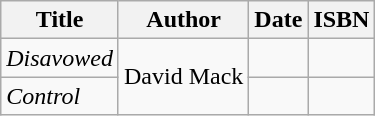<table class="wikitable">
<tr>
<th>Title</th>
<th>Author</th>
<th>Date</th>
<th>ISBN</th>
</tr>
<tr>
<td><em>Disavowed</em></td>
<td rowspan="2">David Mack</td>
<td></td>
<td></td>
</tr>
<tr>
<td><em>Control</em></td>
<td></td>
<td></td>
</tr>
</table>
